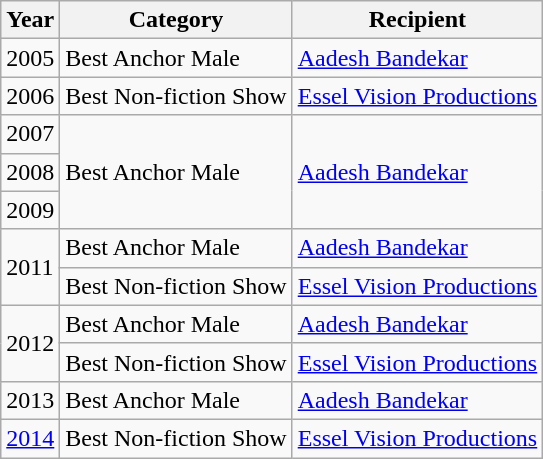<table class="wikitable">
<tr>
<th>Year</th>
<th>Category</th>
<th>Recipient</th>
</tr>
<tr>
<td>2005</td>
<td rowspan="2">Best Anchor Male</td>
<td rowspan="2"><a href='#'>Aadesh Bandekar</a></td>
</tr>
<tr>
<td rowspan="2">2006</td>
</tr>
<tr>
<td>Best Non-fiction Show</td>
<td><a href='#'>Essel Vision Productions</a></td>
</tr>
<tr>
<td>2007</td>
<td rowspan="3">Best Anchor Male</td>
<td rowspan="3"><a href='#'>Aadesh Bandekar</a></td>
</tr>
<tr>
<td>2008</td>
</tr>
<tr>
<td>2009</td>
</tr>
<tr>
<td rowspan="2">2011</td>
<td>Best Anchor Male</td>
<td><a href='#'>Aadesh Bandekar</a></td>
</tr>
<tr>
<td>Best Non-fiction Show</td>
<td><a href='#'>Essel Vision Productions</a></td>
</tr>
<tr>
<td rowspan="2">2012</td>
<td>Best Anchor Male</td>
<td><a href='#'>Aadesh Bandekar</a></td>
</tr>
<tr>
<td>Best Non-fiction Show</td>
<td><a href='#'>Essel Vision Productions</a></td>
</tr>
<tr>
<td>2013</td>
<td>Best Anchor Male</td>
<td><a href='#'>Aadesh Bandekar</a></td>
</tr>
<tr>
<td><a href='#'>2014</a></td>
<td>Best Non-fiction Show</td>
<td><a href='#'>Essel Vision Productions</a></td>
</tr>
</table>
